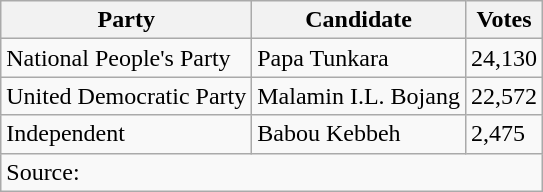<table class="wikitable">
<tr>
<th>Party</th>
<th>Candidate</th>
<th>Votes</th>
</tr>
<tr>
<td>National People's Party</td>
<td>Papa Tunkara</td>
<td>24,130</td>
</tr>
<tr>
<td>United Democratic Party</td>
<td>Malamin I.L. Bojang</td>
<td>22,572</td>
</tr>
<tr>
<td>Independent</td>
<td>Babou Kebbeh</td>
<td>2,475</td>
</tr>
<tr>
<td colspan="3">Source: </td>
</tr>
</table>
